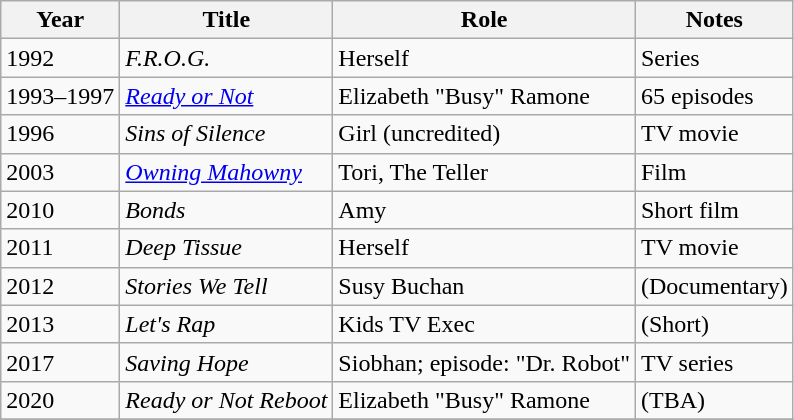<table class="wikitable sortable">
<tr>
<th>Year</th>
<th>Title</th>
<th>Role</th>
<th class="unsortable">Notes</th>
</tr>
<tr>
<td>1992</td>
<td><em>F.R.O.G.</em></td>
<td>Herself</td>
<td>Series</td>
</tr>
<tr>
<td>1993–1997</td>
<td><em><a href='#'>Ready or Not</a></em></td>
<td>Elizabeth "Busy" Ramone</td>
<td>65 episodes</td>
</tr>
<tr>
<td>1996</td>
<td><em>Sins of Silence</em></td>
<td>Girl (uncredited)</td>
<td>TV movie</td>
</tr>
<tr>
<td>2003</td>
<td><em><a href='#'>Owning Mahowny</a></em></td>
<td>Tori, The Teller</td>
<td>Film</td>
</tr>
<tr>
<td>2010</td>
<td><em>Bonds</em></td>
<td>Amy</td>
<td>Short film</td>
</tr>
<tr>
<td>2011</td>
<td><em>Deep Tissue</em></td>
<td>Herself</td>
<td>TV movie</td>
</tr>
<tr>
<td>2012</td>
<td><em>Stories We Tell </em></td>
<td>Susy Buchan</td>
<td>(Documentary)</td>
</tr>
<tr>
<td>2013</td>
<td><em>Let's Rap</em></td>
<td>Kids TV Exec</td>
<td>(Short)</td>
</tr>
<tr>
<td>2017</td>
<td><em>Saving Hope</em></td>
<td>Siobhan; episode: "Dr. Robot"</td>
<td>TV series</td>
</tr>
<tr>
<td>2020</td>
<td><em>Ready or Not Reboot</em></td>
<td>Elizabeth "Busy" Ramone</td>
<td>(TBA)</td>
</tr>
<tr>
</tr>
</table>
